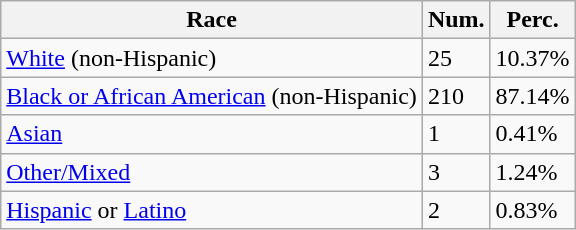<table class="wikitable">
<tr>
<th>Race</th>
<th>Num.</th>
<th>Perc.</th>
</tr>
<tr>
<td><a href='#'>White</a> (non-Hispanic)</td>
<td>25</td>
<td>10.37%</td>
</tr>
<tr>
<td><a href='#'>Black or African American</a> (non-Hispanic)</td>
<td>210</td>
<td>87.14%</td>
</tr>
<tr>
<td><a href='#'>Asian</a></td>
<td>1</td>
<td>0.41%</td>
</tr>
<tr>
<td><a href='#'>Other/Mixed</a></td>
<td>3</td>
<td>1.24%</td>
</tr>
<tr>
<td><a href='#'>Hispanic</a> or <a href='#'>Latino</a></td>
<td>2</td>
<td>0.83%</td>
</tr>
</table>
